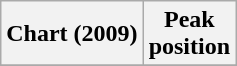<table class="wikitable plainrowheaders" style="text-align:center">
<tr>
<th scope="col">Chart (2009)</th>
<th scope="col">Peak<br>position</th>
</tr>
<tr>
</tr>
</table>
